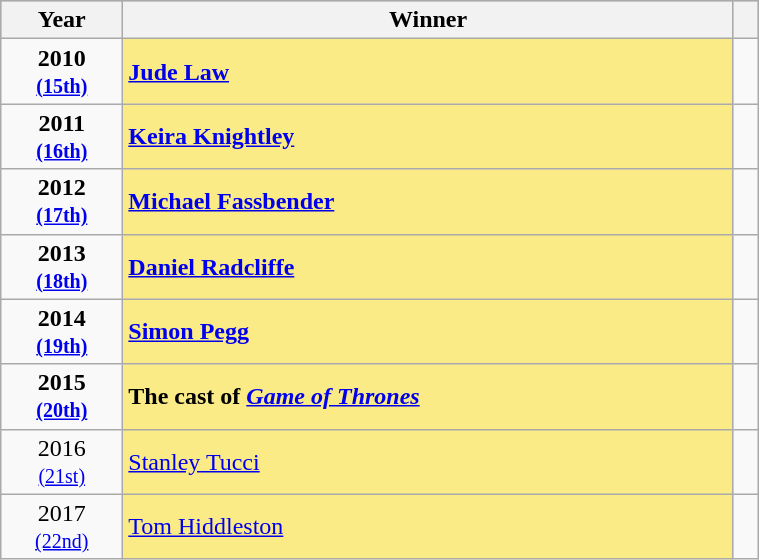<table class="wikitable" width="40%">
<tr bgcolor="#bebebe">
<th width="10%">Year</th>
<th width="50%">Winner</th>
<th width="2%"></th>
</tr>
<tr>
<td style="text-align:center"><strong>2010<br> <small><a href='#'>(15th)</a></small></strong></td>
<td style="background:#FAEB86"><strong><a href='#'>Jude Law</a></strong></td>
<td style="text-align:center"></td>
</tr>
<tr>
<td style="text-align:center"><strong>2011<br> <small><a href='#'>(16th)</a></small></strong></td>
<td style="background:#FAEB86"><strong><a href='#'>Keira Knightley</a></strong></td>
<td style="text-align:center"></td>
</tr>
<tr>
<td style="text-align:center"><strong>2012<br> <small><a href='#'>(17th)</a></small></strong></td>
<td style="background:#FAEB86"><strong><a href='#'>Michael Fassbender</a></strong></td>
<td style="text-align:center"></td>
</tr>
<tr>
<td style="text-align:center"><strong>2013<br> <small><a href='#'>(18th)</a></small></strong></td>
<td style="background:#FAEB86"><strong><a href='#'>Daniel Radcliffe</a></strong></td>
<td style="text-align:center"></td>
</tr>
<tr>
<td style="text-align:center"><strong>2014<br> <small><a href='#'>(19th)</a></small></strong></td>
<td style="background:#FAEB86"><strong><a href='#'>Simon Pegg</a></strong></td>
<td style="text-align:center"></td>
</tr>
<tr>
<td style="text-align:center"><strong>2015<br> <small><a href='#'>(20th)</a></small></strong></td>
<td style="background:#FAEB86"><strong>The cast of <em><a href='#'>Game of Thrones</a><strong><em></td>
<td style="text-align:center"></td>
</tr>
<tr>
<td style="text-align:center"></strong>2016<br> <small><a href='#'>(21st)</a></small><strong></td>
<td style="background:#FAEB86"></strong><a href='#'>Stanley Tucci</a><strong></td>
<td style="text-align:center"></td>
</tr>
<tr>
<td style="text-align:center"></strong>2017<br> <small><a href='#'>(22nd)</a></small><strong></td>
<td style="background:#FAEB86"></strong><a href='#'>Tom Hiddleston</a><strong></td>
<td style="text-align:center"></td>
</tr>
</table>
